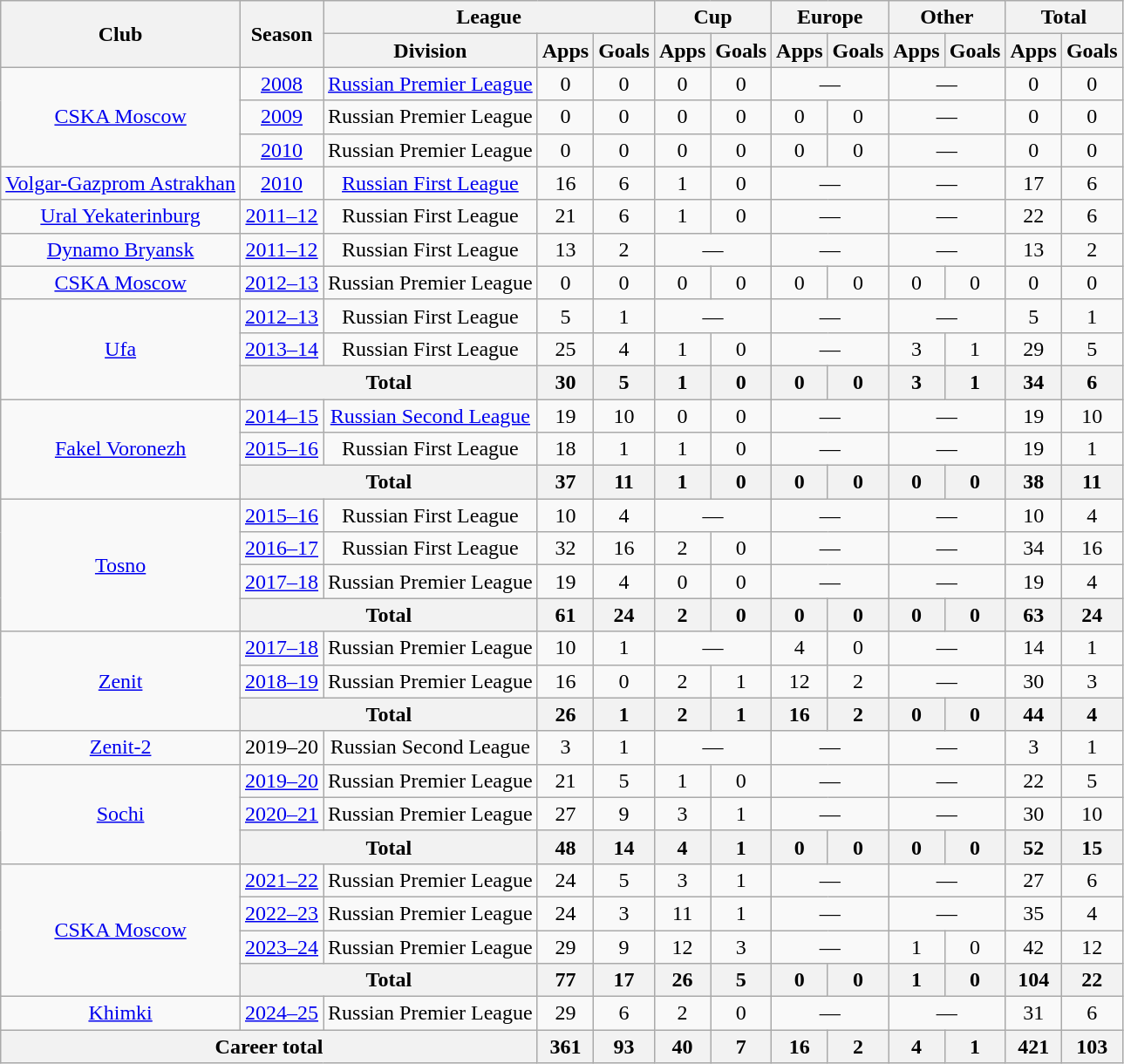<table class="wikitable" style="text-align: center;">
<tr>
<th rowspan="2">Club</th>
<th rowspan="2">Season</th>
<th colspan="3">League</th>
<th colspan="2">Cup</th>
<th colspan="2">Europe</th>
<th colspan="2">Other</th>
<th colspan="2">Total</th>
</tr>
<tr>
<th>Division</th>
<th>Apps</th>
<th>Goals</th>
<th>Apps</th>
<th>Goals</th>
<th>Apps</th>
<th>Goals</th>
<th>Apps</th>
<th>Goals</th>
<th>Apps</th>
<th>Goals</th>
</tr>
<tr>
<td rowspan="3"><a href='#'>CSKA Moscow</a></td>
<td><a href='#'>2008</a></td>
<td><a href='#'>Russian Premier League</a></td>
<td>0</td>
<td>0</td>
<td>0</td>
<td>0</td>
<td colspan="2">—</td>
<td colspan="2">—</td>
<td>0</td>
<td>0</td>
</tr>
<tr>
<td><a href='#'>2009</a></td>
<td>Russian Premier League</td>
<td>0</td>
<td>0</td>
<td>0</td>
<td>0</td>
<td>0</td>
<td>0</td>
<td colspan="2">—</td>
<td>0</td>
<td>0</td>
</tr>
<tr>
<td><a href='#'>2010</a></td>
<td>Russian Premier League</td>
<td>0</td>
<td>0</td>
<td>0</td>
<td>0</td>
<td>0</td>
<td>0</td>
<td colspan="2">—</td>
<td>0</td>
<td>0</td>
</tr>
<tr>
<td><a href='#'>Volgar-Gazprom Astrakhan</a></td>
<td><a href='#'>2010</a></td>
<td><a href='#'>Russian First League</a></td>
<td>16</td>
<td>6</td>
<td>1</td>
<td>0</td>
<td colspan="2">—</td>
<td colspan="2">—</td>
<td>17</td>
<td>6</td>
</tr>
<tr>
<td><a href='#'>Ural Yekaterinburg</a></td>
<td><a href='#'>2011–12</a></td>
<td>Russian First League</td>
<td>21</td>
<td>6</td>
<td>1</td>
<td>0</td>
<td colspan="2">—</td>
<td colspan="2">—</td>
<td>22</td>
<td>6</td>
</tr>
<tr>
<td><a href='#'>Dynamo Bryansk</a></td>
<td><a href='#'>2011–12</a></td>
<td>Russian First League</td>
<td>13</td>
<td>2</td>
<td colspan="2">—</td>
<td colspan="2">—</td>
<td colspan="2">—</td>
<td>13</td>
<td>2</td>
</tr>
<tr>
<td><a href='#'>CSKA Moscow</a></td>
<td><a href='#'>2012–13</a></td>
<td>Russian Premier League</td>
<td>0</td>
<td>0</td>
<td>0</td>
<td>0</td>
<td>0</td>
<td>0</td>
<td>0</td>
<td>0</td>
<td>0</td>
<td>0</td>
</tr>
<tr>
<td rowspan="3"><a href='#'>Ufa</a></td>
<td><a href='#'>2012–13</a></td>
<td>Russian First League</td>
<td>5</td>
<td>1</td>
<td colspan="2">—</td>
<td colspan="2">—</td>
<td colspan="2">—</td>
<td>5</td>
<td>1</td>
</tr>
<tr>
<td><a href='#'>2013–14</a></td>
<td>Russian First League</td>
<td>25</td>
<td>4</td>
<td>1</td>
<td>0</td>
<td colspan="2">—</td>
<td>3</td>
<td>1</td>
<td>29</td>
<td>5</td>
</tr>
<tr>
<th colspan="2">Total</th>
<th>30</th>
<th>5</th>
<th>1</th>
<th>0</th>
<th>0</th>
<th>0</th>
<th>3</th>
<th>1</th>
<th>34</th>
<th>6</th>
</tr>
<tr>
<td rowspan="3"><a href='#'>Fakel Voronezh</a></td>
<td><a href='#'>2014–15</a></td>
<td><a href='#'>Russian Second League</a></td>
<td>19</td>
<td>10</td>
<td>0</td>
<td>0</td>
<td colspan="2">—</td>
<td colspan="2">—</td>
<td>19</td>
<td>10</td>
</tr>
<tr>
<td><a href='#'>2015–16</a></td>
<td>Russian First League</td>
<td>18</td>
<td>1</td>
<td>1</td>
<td>0</td>
<td colspan="2">—</td>
<td colspan="2">—</td>
<td>19</td>
<td>1</td>
</tr>
<tr>
<th colspan="2">Total</th>
<th>37</th>
<th>11</th>
<th>1</th>
<th>0</th>
<th>0</th>
<th>0</th>
<th>0</th>
<th>0</th>
<th>38</th>
<th>11</th>
</tr>
<tr>
<td rowspan="4"><a href='#'>Tosno</a></td>
<td><a href='#'>2015–16</a></td>
<td>Russian First League</td>
<td>10</td>
<td>4</td>
<td colspan="2">—</td>
<td colspan="2">—</td>
<td colspan="2">—</td>
<td>10</td>
<td>4</td>
</tr>
<tr>
<td><a href='#'>2016–17</a></td>
<td>Russian First League</td>
<td>32</td>
<td>16</td>
<td>2</td>
<td>0</td>
<td colspan="2">—</td>
<td colspan="2">—</td>
<td>34</td>
<td>16</td>
</tr>
<tr>
<td><a href='#'>2017–18</a></td>
<td>Russian Premier League</td>
<td>19</td>
<td>4</td>
<td>0</td>
<td>0</td>
<td colspan="2">—</td>
<td colspan="2">—</td>
<td>19</td>
<td>4</td>
</tr>
<tr>
<th colspan="2">Total</th>
<th>61</th>
<th>24</th>
<th>2</th>
<th>0</th>
<th>0</th>
<th>0</th>
<th>0</th>
<th>0</th>
<th>63</th>
<th>24</th>
</tr>
<tr>
<td rowspan="3"><a href='#'>Zenit</a></td>
<td><a href='#'>2017–18</a></td>
<td>Russian Premier League</td>
<td>10</td>
<td>1</td>
<td colspan="2">—</td>
<td>4</td>
<td>0</td>
<td colspan="2">—</td>
<td>14</td>
<td>1</td>
</tr>
<tr>
<td><a href='#'>2018–19</a></td>
<td>Russian Premier League</td>
<td>16</td>
<td>0</td>
<td>2</td>
<td>1</td>
<td>12</td>
<td>2</td>
<td colspan="2">—</td>
<td>30</td>
<td>3</td>
</tr>
<tr>
<th colspan="2">Total</th>
<th>26</th>
<th>1</th>
<th>2</th>
<th>1</th>
<th>16</th>
<th>2</th>
<th>0</th>
<th>0</th>
<th>44</th>
<th>4</th>
</tr>
<tr>
<td><a href='#'>Zenit-2</a></td>
<td>2019–20</td>
<td>Russian Second League</td>
<td>3</td>
<td>1</td>
<td colspan="2">—</td>
<td colspan="2">—</td>
<td colspan="2">—</td>
<td>3</td>
<td>1</td>
</tr>
<tr>
<td rowspan=3><a href='#'>Sochi</a></td>
<td><a href='#'>2019–20</a></td>
<td>Russian Premier League</td>
<td>21</td>
<td>5</td>
<td>1</td>
<td>0</td>
<td colspan="2">—</td>
<td colspan="2">—</td>
<td>22</td>
<td>5</td>
</tr>
<tr>
<td><a href='#'>2020–21</a></td>
<td>Russian Premier League</td>
<td>27</td>
<td>9</td>
<td>3</td>
<td>1</td>
<td colspan="2">—</td>
<td colspan="2">—</td>
<td>30</td>
<td>10</td>
</tr>
<tr>
<th colspan="2">Total</th>
<th>48</th>
<th>14</th>
<th>4</th>
<th>1</th>
<th>0</th>
<th>0</th>
<th>0</th>
<th>0</th>
<th>52</th>
<th>15</th>
</tr>
<tr>
<td rowspan="4"><a href='#'>CSKA Moscow</a></td>
<td><a href='#'>2021–22</a></td>
<td>Russian Premier League</td>
<td>24</td>
<td>5</td>
<td>3</td>
<td>1</td>
<td colspan="2">—</td>
<td colspan="2">—</td>
<td>27</td>
<td>6</td>
</tr>
<tr>
<td><a href='#'>2022–23</a></td>
<td>Russian Premier League</td>
<td>24</td>
<td>3</td>
<td>11</td>
<td>1</td>
<td colspan="2">—</td>
<td colspan="2">—</td>
<td>35</td>
<td>4</td>
</tr>
<tr>
<td><a href='#'>2023–24</a></td>
<td>Russian Premier League</td>
<td>29</td>
<td>9</td>
<td>12</td>
<td>3</td>
<td colspan="2">—</td>
<td>1</td>
<td>0</td>
<td>42</td>
<td>12</td>
</tr>
<tr>
<th colspan="2">Total</th>
<th>77</th>
<th>17</th>
<th>26</th>
<th>5</th>
<th>0</th>
<th>0</th>
<th>1</th>
<th>0</th>
<th>104</th>
<th>22</th>
</tr>
<tr>
<td><a href='#'>Khimki</a></td>
<td><a href='#'>2024–25</a></td>
<td>Russian Premier League</td>
<td>29</td>
<td>6</td>
<td>2</td>
<td>0</td>
<td colspan="2">—</td>
<td colspan="2">—</td>
<td>31</td>
<td>6</td>
</tr>
<tr>
<th colspan="3">Career total</th>
<th>361</th>
<th>93</th>
<th>40</th>
<th>7</th>
<th>16</th>
<th>2</th>
<th>4</th>
<th>1</th>
<th>421</th>
<th>103</th>
</tr>
</table>
